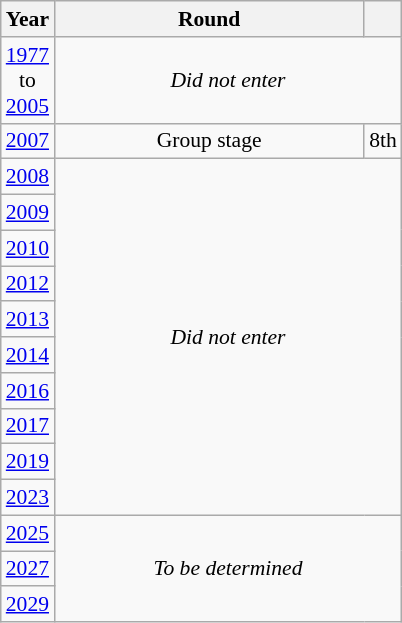<table class="wikitable" style="text-align: center; font-size:90%">
<tr>
<th>Year</th>
<th style="width:200px">Round</th>
<th></th>
</tr>
<tr>
<td><a href='#'>1977</a><br>to<br><a href='#'>2005</a></td>
<td colspan="2"><em>Did not enter</em></td>
</tr>
<tr>
<td><a href='#'>2007</a></td>
<td>Group stage</td>
<td>8th</td>
</tr>
<tr>
<td><a href='#'>2008</a></td>
<td colspan="2" rowspan="10"><em>Did not enter</em></td>
</tr>
<tr>
<td><a href='#'>2009</a></td>
</tr>
<tr>
<td><a href='#'>2010</a></td>
</tr>
<tr>
<td><a href='#'>2012</a></td>
</tr>
<tr>
<td><a href='#'>2013</a></td>
</tr>
<tr>
<td><a href='#'>2014</a></td>
</tr>
<tr>
<td><a href='#'>2016</a></td>
</tr>
<tr>
<td><a href='#'>2017</a></td>
</tr>
<tr>
<td><a href='#'>2019</a></td>
</tr>
<tr>
<td><a href='#'>2023</a></td>
</tr>
<tr>
<td><a href='#'>2025</a></td>
<td colspan="2" rowspan="3"><em>To be determined</em></td>
</tr>
<tr>
<td><a href='#'>2027</a></td>
</tr>
<tr>
<td><a href='#'>2029</a></td>
</tr>
</table>
